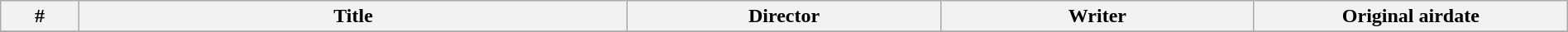<table class="wikitable" style="width:100%; margin:auto; background:#FFF;">
<tr>
<th style="width: 5%;">#</th>
<th>Title</th>
<th style="width: 20%;">Director</th>
<th style="width: 20%;">Writer</th>
<th style="width: 20%;">Original airdate</th>
</tr>
<tr>
</tr>
</table>
